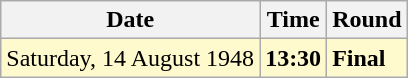<table class="wikitable">
<tr>
<th>Date</th>
<th>Time</th>
<th>Round</th>
</tr>
<tr style=background:lemonchiffon>
<td>Saturday, 14 August 1948</td>
<td><strong>13:30</strong></td>
<td><strong>Final</strong></td>
</tr>
</table>
